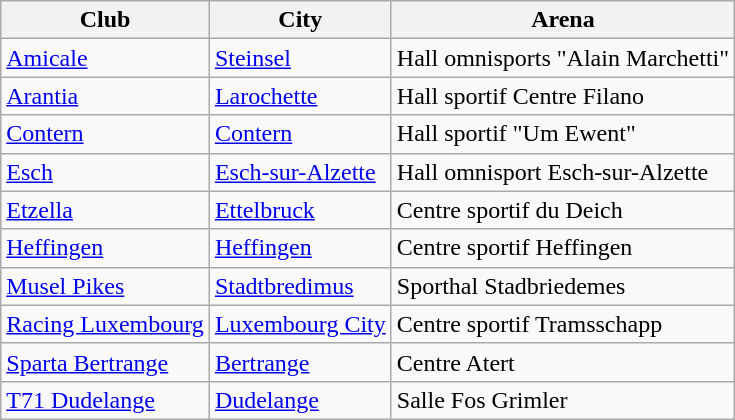<table class="wikitable sortable">
<tr>
<th>Club</th>
<th>City</th>
<th>Arena</th>
</tr>
<tr>
<td><a href='#'>Amicale</a></td>
<td><a href='#'>Steinsel</a></td>
<td>Hall omnisports "Alain Marchetti"</td>
</tr>
<tr>
<td><a href='#'>Arantia</a></td>
<td><a href='#'>Larochette</a></td>
<td>Hall sportif Centre Filano</td>
</tr>
<tr>
<td><a href='#'>Contern</a></td>
<td><a href='#'>Contern</a></td>
<td>Hall sportif "Um Ewent"</td>
</tr>
<tr>
<td><a href='#'>Esch</a></td>
<td><a href='#'>Esch-sur-Alzette</a></td>
<td>Hall omnisport Esch-sur-Alzette</td>
</tr>
<tr>
<td><a href='#'>Etzella</a></td>
<td><a href='#'>Ettelbruck</a></td>
<td>Centre sportif du Deich</td>
</tr>
<tr>
<td><a href='#'>Heffingen</a></td>
<td><a href='#'>Heffingen</a></td>
<td>Centre sportif Heffingen</td>
</tr>
<tr>
<td><a href='#'>Musel Pikes</a></td>
<td><a href='#'>Stadtbredimus</a></td>
<td>Sporthal Stadbriedemes</td>
</tr>
<tr>
<td><a href='#'>Racing Luxembourg</a></td>
<td><a href='#'>Luxembourg City</a></td>
<td>Centre sportif Tramsschapp</td>
</tr>
<tr>
<td><a href='#'>Sparta Bertrange</a></td>
<td><a href='#'>Bertrange</a></td>
<td>Centre Atert</td>
</tr>
<tr>
<td><a href='#'>T71 Dudelange</a></td>
<td><a href='#'>Dudelange</a></td>
<td>Salle Fos Grimler</td>
</tr>
</table>
